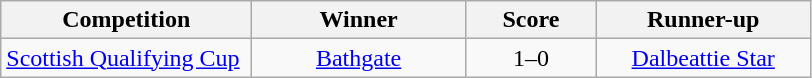<table class="wikitable" style="text-align: center;">
<tr>
<th width=160>Competition</th>
<th width=135>Winner</th>
<th width=80>Score</th>
<th width=135>Runner-up</th>
</tr>
<tr>
<td align=left><a href='#'>Scottish Qualifying Cup</a></td>
<td><a href='#'>Bathgate</a></td>
<td>1–0</td>
<td><a href='#'>Dalbeattie Star</a></td>
</tr>
</table>
